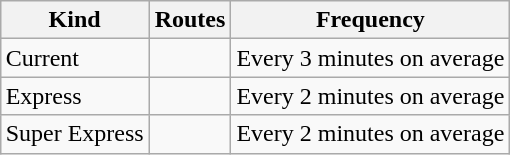<table class="wikitable" style="margin:1em auto;">
<tr>
<th>Kind</th>
<th>Routes</th>
<th>Frequency</th>
</tr>
<tr>
<td>Current</td>
<td>  </td>
<td>Every 3 minutes on average</td>
</tr>
<tr>
<td>Express</td>
<td> </td>
<td>Every 2 minutes on average</td>
</tr>
<tr>
<td>Super Express</td>
<td> </td>
<td>Every 2 minutes on average</td>
</tr>
</table>
